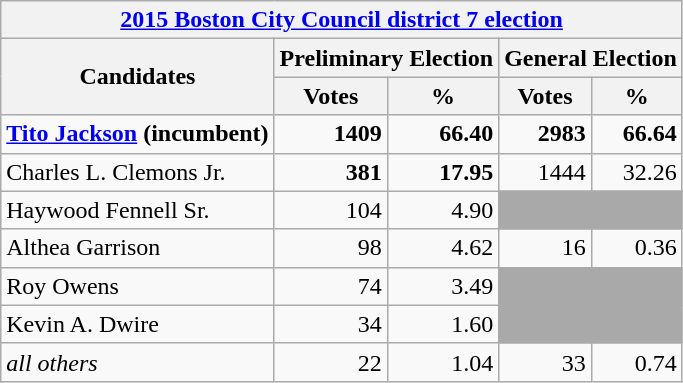<table class=wikitable>
<tr>
<th colspan=5><a href='#'>2015 Boston City Council district 7 election</a></th>
</tr>
<tr>
<th rowspan="2"><strong>Candidates</strong></th>
<th colspan=2><strong>Preliminary Election</strong></th>
<th colspan=2><strong>General Election</strong></th>
</tr>
<tr>
<th>Votes</th>
<th>%</th>
<th>Votes</th>
<th>%</th>
</tr>
<tr>
<td><strong><a href='#'>Tito Jackson</a> (incumbent)</strong></td>
<td style="text-align:right;"><strong>1409</strong></td>
<td style="text-align:right;"><strong>66.40</strong></td>
<td style="text-align:right;"><strong>2983</strong></td>
<td style="text-align:right;"><strong>66.64</strong></td>
</tr>
<tr>
<td>Charles L. Clemons Jr.</td>
<td style="text-align:right;"><strong>381</strong></td>
<td style="text-align:right;"><strong>17.95</strong></td>
<td style="text-align:right;">1444</td>
<td style="text-align:right;">32.26</td>
</tr>
<tr>
<td>Haywood Fennell Sr.</td>
<td style="text-align:right;">104</td>
<td style="text-align:right;">4.90</td>
<td colspan="2" style="background:darkgrey;"> </td>
</tr>
<tr>
<td>Althea Garrison</td>
<td style="text-align:right;">98</td>
<td style="text-align:right;">4.62</td>
<td style="text-align:right;">16</td>
<td style="text-align:right;">0.36</td>
</tr>
<tr>
<td>Roy Owens</td>
<td style="text-align:right;">74</td>
<td style="text-align:right;">3.49</td>
<td colspan="2" style="background:darkgrey;"> </td>
</tr>
<tr>
<td>Kevin A. Dwire</td>
<td style="text-align:right;">34</td>
<td style="text-align:right;">1.60</td>
<td colspan="2" style="background:darkgrey;"> </td>
</tr>
<tr>
<td><em>all others</em></td>
<td style="text-align:right;">22</td>
<td style="text-align:right;">1.04</td>
<td style="text-align:right;">33</td>
<td style="text-align:right;">0.74</td>
</tr>
</table>
